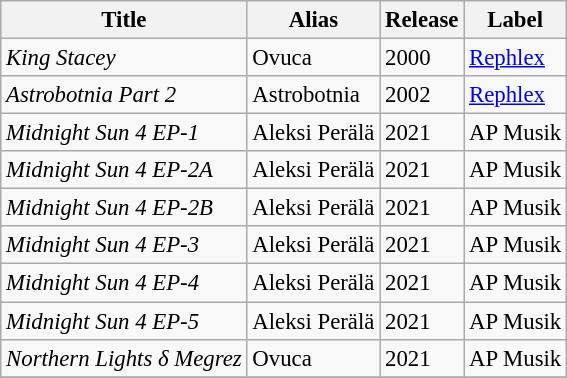<table class="wikitable sortable" style="font-size: 95%">
<tr>
<th align="left">Title</th>
<th align="left">Alias</th>
<th align="left">Release</th>
<th align="left">Label</th>
</tr>
<tr>
<td align="left"><em>King Stacey</em></td>
<td align="left">Ovuca</td>
<td align="left">2000</td>
<td align="left"><a href='#'>Rephlex</a></td>
</tr>
<tr>
<td align="left"><em>Astrobotnia Part 2</em></td>
<td align="left">Astrobotnia</td>
<td align="left">2002</td>
<td align="left"><a href='#'>Rephlex</a></td>
</tr>
<tr>
<td align="left"><em>Midnight Sun 4 EP-1</em></td>
<td align="left">Aleksi Perälä</td>
<td align="left">2021</td>
<td align="left">AP Musik</td>
</tr>
<tr>
<td align="left"><em>Midnight Sun 4 EP-2A</em></td>
<td align="left">Aleksi Perälä</td>
<td align="left">2021</td>
<td style="text-align:left;">AP Musik</td>
</tr>
<tr>
<td align="left"><em>Midnight Sun 4 EP-2B</em></td>
<td align="left">Aleksi Perälä</td>
<td align="left">2021</td>
<td align="left">AP Musik</td>
</tr>
<tr>
<td align="left"><em>Midnight Sun 4 EP-3</em></td>
<td align="left">Aleksi Perälä</td>
<td align="left">2021</td>
<td align="left">AP Musik</td>
</tr>
<tr>
<td align="left"><em>Midnight Sun 4 EP-4</em></td>
<td align="left">Aleksi Perälä</td>
<td align="left">2021</td>
<td style="text-align:left;">AP Musik</td>
</tr>
<tr>
<td align="left"><em>Midnight Sun 4 EP-5</em></td>
<td align="left">Aleksi Perälä</td>
<td align="left">2021</td>
<td style="text-align:left;">AP Musik</td>
</tr>
<tr>
<td align="left"><em>Northern Lights δ Megrez</em></td>
<td align="left">Ovuca</td>
<td align="left">2021</td>
<td align="left">AP Musik</td>
</tr>
<tr>
</tr>
</table>
